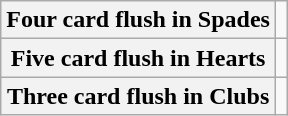<table class="wikitable">
<tr>
<th>Four card flush in Spades</th>
<td></td>
</tr>
<tr>
<th>Five card flush in Hearts</th>
<td></td>
</tr>
<tr>
<th>Three card flush in Clubs</th>
<td></td>
</tr>
</table>
